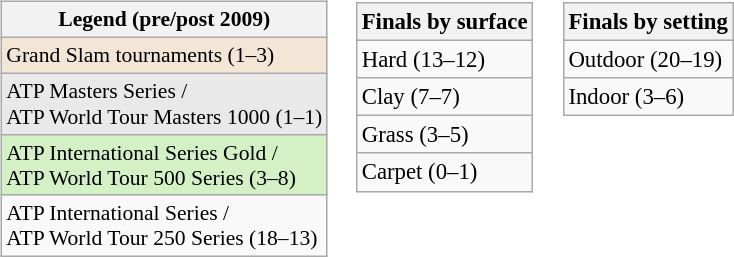<table>
<tr valign="top">
<td><br><table class="sortable wikitable" style=font-size:90%>
<tr>
<th>Legend (pre/post 2009)</th>
</tr>
<tr style="background:#f3e6d7">
<td>Grand Slam tournaments (1–3)</td>
</tr>
<tr style="background:#e9e9e9;">
<td>ATP Masters Series / <br>ATP World Tour Masters 1000 (1–1)</td>
</tr>
<tr style="background:#d4f1c5;">
<td>ATP International Series Gold / <br>ATP World Tour 500 Series (3–8)</td>
</tr>
<tr>
<td>ATP International Series / <br>ATP World Tour 250 Series (18–13)</td>
</tr>
</table>
</td>
<td><br><table class="sortable wikitable" style=font-size:95%>
<tr>
<th>Finals by surface</th>
</tr>
<tr>
<td>Hard (13–12)</td>
</tr>
<tr>
<td>Clay (7–7)</td>
</tr>
<tr>
<td>Grass (3–5)</td>
</tr>
<tr>
<td>Carpet (0–1)</td>
</tr>
</table>
</td>
<td><br><table class="sortable wikitable" style=font-size:95%>
<tr>
<th>Finals by setting</th>
</tr>
<tr>
<td>Outdoor (20–19)</td>
</tr>
<tr>
<td>Indoor (3–6)</td>
</tr>
</table>
</td>
</tr>
</table>
